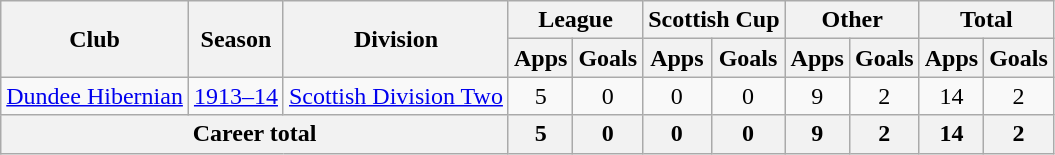<table class="wikitable" style="text-align:center;">
<tr>
<th rowspan="2">Club</th>
<th rowspan="2">Season</th>
<th rowspan="2">Division</th>
<th colspan="2">League</th>
<th colspan="2">Scottish Cup</th>
<th colspan="2">Other</th>
<th colspan="2">Total</th>
</tr>
<tr>
<th>Apps</th>
<th>Goals</th>
<th>Apps</th>
<th>Goals</th>
<th>Apps</th>
<th>Goals</th>
<th>Apps</th>
<th>Goals</th>
</tr>
<tr>
<td><a href='#'>Dundee Hibernian</a></td>
<td><a href='#'>1913–14</a></td>
<td><a href='#'>Scottish Division Two</a></td>
<td>5</td>
<td>0</td>
<td>0</td>
<td>0</td>
<td>9</td>
<td>2</td>
<td>14</td>
<td>2</td>
</tr>
<tr>
<th colspan="3">Career total</th>
<th>5</th>
<th>0</th>
<th>0</th>
<th>0</th>
<th>9</th>
<th>2</th>
<th>14</th>
<th>2</th>
</tr>
</table>
